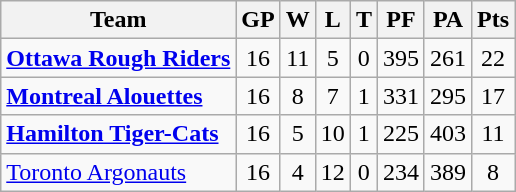<table class="wikitable" style="float:left; margin-right:1em">
<tr>
<th>Team</th>
<th>GP</th>
<th>W</th>
<th>L</th>
<th>T</th>
<th>PF</th>
<th>PA</th>
<th>Pts</th>
</tr>
<tr align="center">
<td align="left"><strong><a href='#'>Ottawa Rough Riders</a></strong></td>
<td>16</td>
<td>11</td>
<td>5</td>
<td>0</td>
<td>395</td>
<td>261</td>
<td>22</td>
</tr>
<tr align="center">
<td align="left"><strong><a href='#'>Montreal Alouettes</a></strong></td>
<td>16</td>
<td>8</td>
<td>7</td>
<td>1</td>
<td>331</td>
<td>295</td>
<td>17</td>
</tr>
<tr align="center">
<td align="left"><strong><a href='#'>Hamilton Tiger-Cats</a></strong></td>
<td>16</td>
<td>5</td>
<td>10</td>
<td>1</td>
<td>225</td>
<td>403</td>
<td>11</td>
</tr>
<tr align="center">
<td align="left"><a href='#'>Toronto Argonauts</a></td>
<td>16</td>
<td>4</td>
<td>12</td>
<td>0</td>
<td>234</td>
<td>389</td>
<td>8</td>
</tr>
</table>
